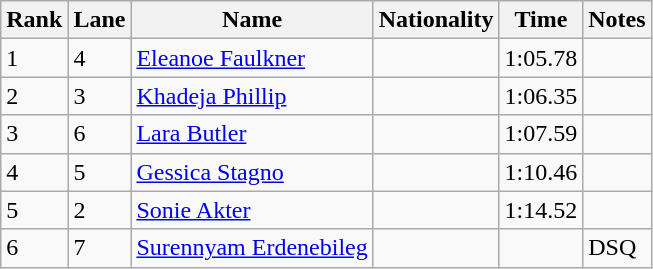<table class="wikitable">
<tr>
<th>Rank</th>
<th>Lane</th>
<th>Name</th>
<th>Nationality</th>
<th>Time</th>
<th>Notes</th>
</tr>
<tr>
<td>1</td>
<td>4</td>
<td><a href='#'>Eleanoe Faulkner</a></td>
<td></td>
<td>1:05.78</td>
<td></td>
</tr>
<tr>
<td>2</td>
<td>3</td>
<td><a href='#'>Khadeja Phillip</a></td>
<td></td>
<td>1:06.35</td>
<td></td>
</tr>
<tr>
<td>3</td>
<td>6</td>
<td><a href='#'>Lara Butler</a></td>
<td></td>
<td>1:07.59</td>
<td></td>
</tr>
<tr>
<td>4</td>
<td>5</td>
<td><a href='#'>Gessica Stagno</a></td>
<td></td>
<td>1:10.46</td>
<td></td>
</tr>
<tr>
<td>5</td>
<td>2</td>
<td><a href='#'>Sonie Akter</a></td>
<td></td>
<td>1:14.52</td>
<td></td>
</tr>
<tr>
<td>6</td>
<td>7</td>
<td><a href='#'>Surennyam Erdenebileg</a></td>
<td></td>
<td></td>
<td>DSQ</td>
</tr>
</table>
